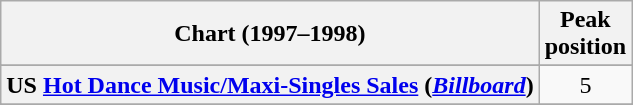<table class="wikitable sortable plainrowheaders">
<tr>
<th scope="col">Chart (1997–1998)</th>
<th scope="col">Peak<br>position</th>
</tr>
<tr>
</tr>
<tr>
<th scope="row">US <a href='#'>Hot Dance Music/Maxi-Singles Sales</a> (<em><a href='#'>Billboard</a></em>)</th>
<td align="center">5</td>
</tr>
<tr>
</tr>
<tr>
</tr>
</table>
